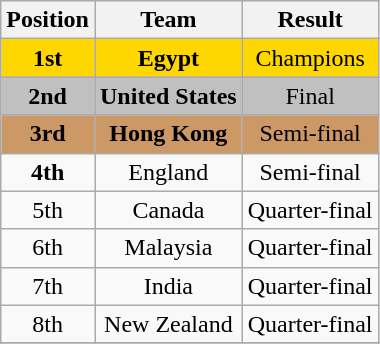<table class="wikitable" style="text-align: center;">
<tr>
<th>Position</th>
<th>Team</th>
<th>Result</th>
</tr>
<tr style="background:gold;">
<td><strong>1st</strong></td>
<td> <strong>Egypt</strong></td>
<td>Champions</td>
</tr>
<tr style="background:silver;">
<td><strong>2nd</strong></td>
<td> <strong>United States</strong></td>
<td>Final</td>
</tr>
<tr style="background:#c96;">
<td><strong>3rd</strong></td>
<td> <strong>Hong Kong</strong></td>
<td>Semi-final</td>
</tr>
<tr>
<td><strong>4th</strong></td>
<td> England</td>
<td>Semi-final</td>
</tr>
<tr>
<td>5th</td>
<td> Canada</td>
<td>Quarter-final</td>
</tr>
<tr>
<td>6th</td>
<td> Malaysia</td>
<td>Quarter-final</td>
</tr>
<tr>
<td>7th</td>
<td> India</td>
<td>Quarter-final</td>
</tr>
<tr>
<td>8th</td>
<td> New Zealand</td>
<td>Quarter-final</td>
</tr>
<tr>
</tr>
</table>
